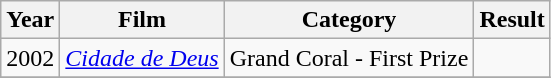<table class="wikitable">
<tr>
<th>Year</th>
<th>Film</th>
<th>Category</th>
<th>Result</th>
</tr>
<tr>
<td>2002</td>
<td><em><a href='#'>Cidade de Deus</a></em></td>
<td>Grand Coral - First Prize</td>
<td></td>
</tr>
<tr>
</tr>
</table>
